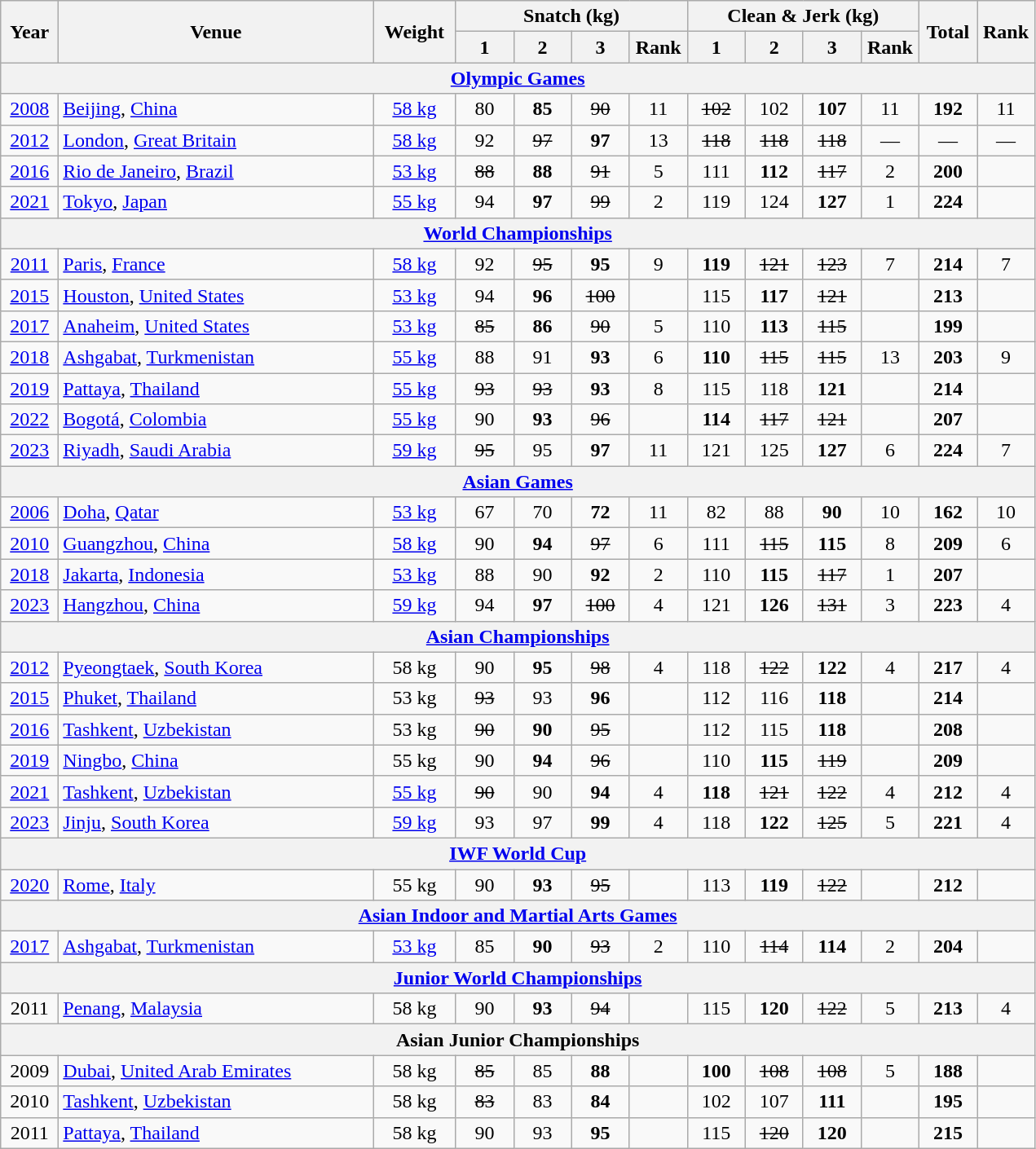<table class = "wikitable" style="text-align:center;">
<tr>
<th rowspan=2 width=40>Year</th>
<th rowspan=2 width=250>Venue</th>
<th rowspan=2 width=60>Weight</th>
<th colspan=4>Snatch (kg)</th>
<th colspan=4>Clean & Jerk (kg)</th>
<th rowspan=2 width=40>Total</th>
<th rowspan=2 width=40>Rank</th>
</tr>
<tr>
<th width=40>1</th>
<th width=40>2</th>
<th width=40>3</th>
<th width=40>Rank</th>
<th width=40>1</th>
<th width=40>2</th>
<th width=40>3</th>
<th width=40>Rank</th>
</tr>
<tr>
<th colspan=13><a href='#'>Olympic Games</a></th>
</tr>
<tr>
<td><a href='#'>2008</a></td>
<td align=left> <a href='#'>Beijing</a>, <a href='#'>China</a></td>
<td><a href='#'>58 kg</a></td>
<td>80</td>
<td><strong>85</strong></td>
<td><s>90</s></td>
<td>11</td>
<td><s>102</s></td>
<td>102</td>
<td><strong>107</strong></td>
<td>11</td>
<td><strong>192</strong></td>
<td>11</td>
</tr>
<tr>
<td><a href='#'>2012</a></td>
<td align=left> <a href='#'>London</a>, <a href='#'>Great Britain</a></td>
<td><a href='#'>58 kg</a></td>
<td>92</td>
<td><s>97</s></td>
<td><strong>97</strong></td>
<td>13</td>
<td><s>118</s></td>
<td><s>118</s></td>
<td><s>118</s></td>
<td>—</td>
<td>—</td>
<td>—</td>
</tr>
<tr>
<td><a href='#'>2016</a></td>
<td align=left> <a href='#'>Rio de Janeiro</a>, <a href='#'>Brazil</a></td>
<td><a href='#'>53 kg</a></td>
<td><s>88</s></td>
<td><strong>88</strong></td>
<td><s>91</s></td>
<td>5</td>
<td>111</td>
<td><strong>112</strong></td>
<td><s>117</s></td>
<td>2</td>
<td><strong>200</strong></td>
<td><strong></strong></td>
</tr>
<tr>
<td><a href='#'>2021</a></td>
<td align=left> <a href='#'>Tokyo</a>, <a href='#'>Japan</a></td>
<td><a href='#'>55 kg</a></td>
<td>94</td>
<td><strong>97</strong></td>
<td><s>99</s></td>
<td>2</td>
<td>119</td>
<td>124</td>
<td><strong>127</strong><br></td>
<td>1</td>
<td><strong>224</strong><br></td>
<td><strong></strong></td>
</tr>
<tr>
<th colspan=13><a href='#'>World Championships</a></th>
</tr>
<tr>
<td><a href='#'>2011</a></td>
<td align=left> <a href='#'>Paris</a>, <a href='#'>France</a></td>
<td><a href='#'>58 kg</a></td>
<td>92</td>
<td><s>95</s></td>
<td><strong>95</strong></td>
<td>9</td>
<td><strong>119</strong></td>
<td><s>121</s></td>
<td><s>123</s></td>
<td>7</td>
<td><strong>214</strong></td>
<td>7</td>
</tr>
<tr>
<td><a href='#'>2015</a></td>
<td align=left> <a href='#'>Houston</a>, <a href='#'>United States</a></td>
<td><a href='#'>53 kg</a></td>
<td>94</td>
<td><strong>96</strong></td>
<td><s>100</s></td>
<td></td>
<td>115</td>
<td><strong>117</strong></td>
<td><s>121</s></td>
<td></td>
<td><strong>213</strong></td>
<td></td>
</tr>
<tr>
<td><a href='#'>2017</a></td>
<td align=left> <a href='#'>Anaheim</a>, <a href='#'>United States</a></td>
<td><a href='#'>53 kg</a></td>
<td><s>85</s></td>
<td><strong>86</strong></td>
<td><s>90</s></td>
<td>5</td>
<td>110</td>
<td><strong>113</strong></td>
<td><s>115</s></td>
<td></td>
<td><strong>199</strong></td>
<td></td>
</tr>
<tr>
<td><a href='#'>2018</a></td>
<td align=left> <a href='#'>Ashgabat</a>, <a href='#'>Turkmenistan</a></td>
<td><a href='#'>55 kg</a></td>
<td>88</td>
<td>91</td>
<td><strong>93</strong></td>
<td>6</td>
<td><strong>110</strong></td>
<td><s>115</s></td>
<td><s>115</s></td>
<td>13</td>
<td><strong>203</strong></td>
<td>9</td>
</tr>
<tr>
<td><a href='#'>2019</a></td>
<td align=left> <a href='#'>Pattaya</a>, <a href='#'>Thailand</a></td>
<td><a href='#'>55 kg</a></td>
<td><s>93</s></td>
<td><s>93</s></td>
<td><strong>93</strong></td>
<td>8</td>
<td>115</td>
<td>118</td>
<td><strong>121</strong></td>
<td></td>
<td><strong>214</strong></td>
<td></td>
</tr>
<tr>
<td><a href='#'>2022</a></td>
<td align=left> <a href='#'>Bogotá</a>, <a href='#'>Colombia</a></td>
<td><a href='#'>55 kg</a></td>
<td>90</td>
<td><strong>93</strong></td>
<td><s>96</s></td>
<td></td>
<td><strong>114</strong></td>
<td><s>117</s></td>
<td><s>121</s></td>
<td></td>
<td><strong>207</strong></td>
<td></td>
</tr>
<tr>
<td><a href='#'>2023</a></td>
<td align=left> <a href='#'>Riyadh</a>, <a href='#'>Saudi Arabia</a></td>
<td><a href='#'>59 kg</a></td>
<td><s>95</s></td>
<td>95</td>
<td><strong>97</strong></td>
<td>11</td>
<td>121</td>
<td>125</td>
<td><strong>127</strong></td>
<td>6</td>
<td><strong>224</strong></td>
<td>7</td>
</tr>
<tr>
<th colspan=13><a href='#'>Asian Games</a></th>
</tr>
<tr>
<td><a href='#'>2006</a></td>
<td align=left> <a href='#'>Doha</a>, <a href='#'>Qatar</a></td>
<td><a href='#'>53 kg</a></td>
<td>67</td>
<td>70</td>
<td><strong>72</strong></td>
<td>11</td>
<td>82</td>
<td>88</td>
<td><strong>90</strong></td>
<td>10</td>
<td><strong>162</strong></td>
<td>10</td>
</tr>
<tr>
<td><a href='#'>2010</a></td>
<td align=left> <a href='#'>Guangzhou</a>, <a href='#'>China</a></td>
<td><a href='#'>58 kg</a></td>
<td>90</td>
<td><strong>94</strong></td>
<td><s>97</s></td>
<td>6</td>
<td>111</td>
<td><s>115</s></td>
<td><strong>115</strong></td>
<td>8</td>
<td><strong>209</strong></td>
<td>6</td>
</tr>
<tr>
<td><a href='#'>2018</a></td>
<td align=left> <a href='#'>Jakarta</a>, <a href='#'>Indonesia</a></td>
<td><a href='#'>53 kg</a></td>
<td>88</td>
<td>90</td>
<td><strong>92</strong></td>
<td>2</td>
<td>110</td>
<td><strong>115</strong></td>
<td><s>117</s></td>
<td>1</td>
<td><strong>207</strong></td>
<td></td>
</tr>
<tr>
<td><a href='#'>2023</a></td>
<td align=left> <a href='#'>Hangzhou</a>, <a href='#'>China</a></td>
<td><a href='#'>59 kg</a></td>
<td>94</td>
<td><strong>97</strong></td>
<td><s>100</s></td>
<td>4</td>
<td>121</td>
<td><strong>126</strong></td>
<td><s>131</s></td>
<td>3</td>
<td><strong>223</strong></td>
<td>4</td>
</tr>
<tr>
<th colspan=13><a href='#'>Asian Championships</a></th>
</tr>
<tr>
<td><a href='#'>2012</a></td>
<td align=left> <a href='#'>Pyeongtaek</a>, <a href='#'>South Korea</a></td>
<td>58 kg</td>
<td>90</td>
<td><strong>95</strong></td>
<td><s>98</s></td>
<td>4</td>
<td>118</td>
<td><s>122</s></td>
<td><strong>122</strong></td>
<td>4</td>
<td><strong>217</strong></td>
<td>4</td>
</tr>
<tr>
<td><a href='#'>2015</a></td>
<td align=left> <a href='#'>Phuket</a>, <a href='#'>Thailand</a></td>
<td>53 kg</td>
<td><s>93</s></td>
<td>93</td>
<td><strong>96</strong></td>
<td></td>
<td>112</td>
<td>116</td>
<td><strong>118</strong></td>
<td></td>
<td><strong>214</strong></td>
<td></td>
</tr>
<tr>
<td><a href='#'>2016</a></td>
<td align=left> <a href='#'>Tashkent</a>, <a href='#'>Uzbekistan</a></td>
<td>53 kg</td>
<td><s>90</s></td>
<td><strong>90</strong></td>
<td><s>95</s></td>
<td></td>
<td>112</td>
<td>115</td>
<td><strong>118</strong></td>
<td></td>
<td><strong>208</strong></td>
<td></td>
</tr>
<tr>
<td><a href='#'>2019</a></td>
<td align=left> <a href='#'>Ningbo</a>, <a href='#'>China</a></td>
<td>55 kg</td>
<td>90</td>
<td><strong>94</strong></td>
<td><s>96</s></td>
<td></td>
<td>110</td>
<td><strong>115</strong></td>
<td><s>119</s></td>
<td></td>
<td><strong>209</strong></td>
<td></td>
</tr>
<tr>
<td><a href='#'>2021</a></td>
<td align=left> <a href='#'>Tashkent</a>, <a href='#'>Uzbekistan</a></td>
<td><a href='#'>55 kg</a></td>
<td><s>90</s></td>
<td>90</td>
<td><strong>94</strong></td>
<td>4</td>
<td><strong>118</strong></td>
<td><s>121</s></td>
<td><s>122</s></td>
<td>4</td>
<td><strong>212</strong></td>
<td>4</td>
</tr>
<tr>
<td><a href='#'>2023</a></td>
<td align=left> <a href='#'>Jinju</a>, <a href='#'>South Korea</a></td>
<td><a href='#'>59 kg</a></td>
<td>93</td>
<td>97</td>
<td><strong>99</strong></td>
<td>4</td>
<td>118</td>
<td><strong>122</strong></td>
<td><s>125</s></td>
<td>5</td>
<td><strong>221</strong></td>
<td>4</td>
</tr>
<tr>
<th colspan=13><a href='#'>IWF World Cup</a></th>
</tr>
<tr>
<td><a href='#'>2020</a></td>
<td align=left> <a href='#'>Rome</a>, <a href='#'>Italy</a></td>
<td>55 kg</td>
<td>90</td>
<td><strong>93</strong></td>
<td><s>95</s></td>
<td></td>
<td>113</td>
<td><strong>119</strong></td>
<td><s>122</s></td>
<td></td>
<td><strong>212</strong></td>
<td></td>
</tr>
<tr>
<th colspan=13><a href='#'>Asian Indoor and Martial Arts Games</a></th>
</tr>
<tr>
<td><a href='#'>2017</a></td>
<td align=left> <a href='#'>Ashgabat</a>, <a href='#'>Turkmenistan</a></td>
<td><a href='#'>53 kg</a></td>
<td>85</td>
<td><strong>90</strong></td>
<td><s>93</s></td>
<td>2</td>
<td>110</td>
<td><s>114</s></td>
<td><strong>114</strong></td>
<td>2</td>
<td><strong>204</strong></td>
<td></td>
</tr>
<tr>
<th colspan=13><a href='#'>Junior World Championships</a></th>
</tr>
<tr>
<td>2011</td>
<td align=left> <a href='#'>Penang</a>, <a href='#'>Malaysia</a></td>
<td>58 kg</td>
<td>90</td>
<td><strong>93</strong></td>
<td><s>94</s></td>
<td></td>
<td>115</td>
<td><strong>120</strong></td>
<td><s>122</s></td>
<td>5</td>
<td><strong>213</strong></td>
<td>4</td>
</tr>
<tr>
<th colspan=13>Asian Junior Championships</th>
</tr>
<tr>
<td>2009</td>
<td align=left> <a href='#'>Dubai</a>, <a href='#'>United Arab Emirates</a></td>
<td>58 kg</td>
<td><s>85</s></td>
<td>85</td>
<td><strong>88</strong></td>
<td></td>
<td><strong>100</strong></td>
<td><s>108</s></td>
<td><s>108</s></td>
<td>5</td>
<td><strong>188</strong></td>
<td></td>
</tr>
<tr>
<td>2010</td>
<td align=left> <a href='#'>Tashkent</a>, <a href='#'>Uzbekistan</a></td>
<td>58 kg</td>
<td><s>83</s></td>
<td>83</td>
<td><strong>84</strong></td>
<td></td>
<td>102</td>
<td>107</td>
<td><strong>111</strong></td>
<td></td>
<td><strong>195</strong></td>
<td></td>
</tr>
<tr>
<td>2011</td>
<td align=left> <a href='#'>Pattaya</a>, <a href='#'>Thailand</a></td>
<td>58 kg</td>
<td>90</td>
<td>93</td>
<td><strong>95</strong></td>
<td></td>
<td>115</td>
<td><s>120</s></td>
<td><strong>120</strong></td>
<td></td>
<td><strong>215</strong></td>
<td></td>
</tr>
</table>
